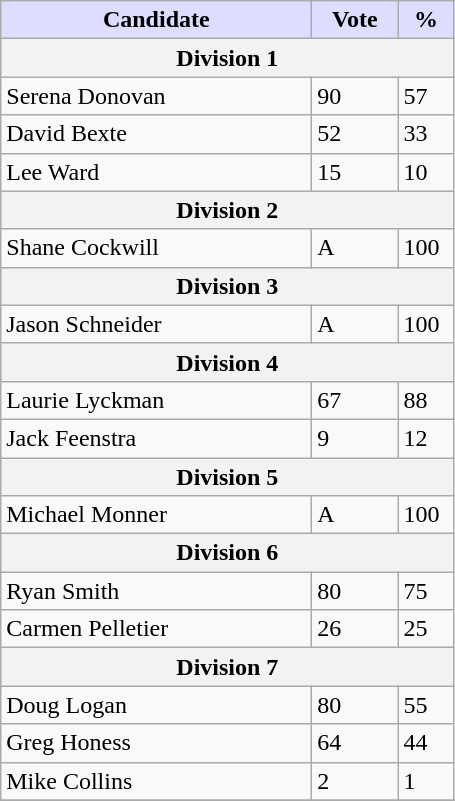<table class="wikitable">
<tr>
<th style="background:#ddf; width:200px;">Candidate</th>
<th style="background:#ddf; width:50px;">Vote</th>
<th style="background:#ddf; width:30px;">%</th>
</tr>
<tr>
<th colspan="3">Division 1</th>
</tr>
<tr>
<td>Serena Donovan</td>
<td>90</td>
<td>57</td>
</tr>
<tr>
<td>David Bexte</td>
<td>52</td>
<td>33</td>
</tr>
<tr>
<td>Lee Ward</td>
<td>15</td>
<td>10</td>
</tr>
<tr>
<th colspan="3">Division 2</th>
</tr>
<tr>
<td>Shane Cockwill</td>
<td>A</td>
<td>100</td>
</tr>
<tr>
<th colspan="3">Division 3</th>
</tr>
<tr>
<td>Jason Schneider</td>
<td>A</td>
<td>100</td>
</tr>
<tr>
<th colspan="3">Division 4</th>
</tr>
<tr>
<td>Laurie Lyckman</td>
<td>67</td>
<td>88</td>
</tr>
<tr>
<td>Jack Feenstra</td>
<td>9</td>
<td>12</td>
</tr>
<tr>
<th colspan="3">Division 5</th>
</tr>
<tr>
<td>Michael Monner</td>
<td>A</td>
<td>100</td>
</tr>
<tr>
<th colspan="3">Division 6</th>
</tr>
<tr>
<td>Ryan Smith</td>
<td>80</td>
<td>75</td>
</tr>
<tr>
<td>Carmen Pelletier</td>
<td>26</td>
<td>25</td>
</tr>
<tr>
<th colspan="3">Division 7</th>
</tr>
<tr>
<td>Doug Logan</td>
<td>80</td>
<td>55</td>
</tr>
<tr>
<td>Greg Honess</td>
<td>64</td>
<td>44</td>
</tr>
<tr>
<td>Mike Collins</td>
<td>2</td>
<td>1</td>
</tr>
<tr>
</tr>
</table>
